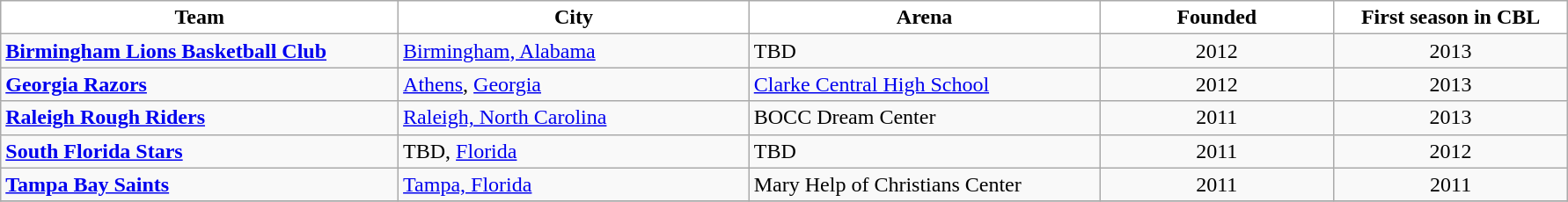<table class="wikitable" style="width:94%; text-align:left">
<tr>
<th style="width:17%; background:white">Team</th>
<th style="width:15%; background:white">City</th>
<th style="width:15%; background:white">Arena</th>
<th style="width:10%; background:white">Founded</th>
<th style="width:10%; background:white">First season in CBL</th>
</tr>
<tr>
<td><strong><a href='#'>Birmingham Lions Basketball Club</a></strong></td>
<td><a href='#'>Birmingham, Alabama</a></td>
<td>TBD</td>
<td align=center>2012</td>
<td align=center>2013</td>
</tr>
<tr>
<td><strong><a href='#'>Georgia Razors</a></strong></td>
<td><a href='#'>Athens</a>, <a href='#'>Georgia</a></td>
<td><a href='#'>Clarke Central High School</a></td>
<td align=center>2012</td>
<td align=center>2013</td>
</tr>
<tr>
<td><strong><a href='#'>Raleigh Rough Riders</a></strong></td>
<td><a href='#'>Raleigh, North Carolina</a></td>
<td>BOCC Dream Center</td>
<td align=center>2011</td>
<td align=center>2013</td>
</tr>
<tr>
<td><strong><a href='#'>South Florida Stars</a></strong></td>
<td>TBD, <a href='#'>Florida</a></td>
<td>TBD</td>
<td align=center>2011</td>
<td align=center>2012</td>
</tr>
<tr>
<td><strong><a href='#'>Tampa Bay Saints</a></strong></td>
<td><a href='#'>Tampa, Florida</a></td>
<td>Mary Help of Christians Center</td>
<td align=center>2011</td>
<td align=center>2011</td>
</tr>
<tr>
</tr>
</table>
